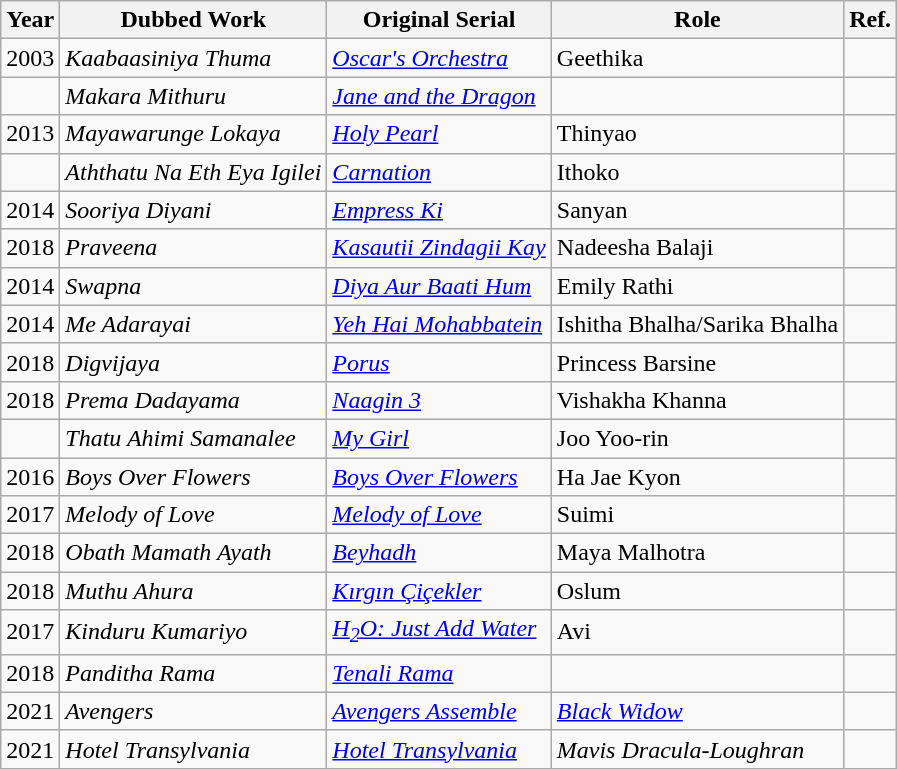<table class="wikitable">
<tr>
<th>Year</th>
<th>Dubbed Work</th>
<th>Original Serial</th>
<th>Role</th>
<th>Ref.</th>
</tr>
<tr>
<td>2003</td>
<td><em>Kaabaasiniya Thuma</em></td>
<td><em><a href='#'>Oscar's Orchestra</a></em></td>
<td>Geethika</td>
<td></td>
</tr>
<tr>
<td></td>
<td><em>Makara Mithuru</em></td>
<td><em><a href='#'>Jane and the Dragon</a></em></td>
<td></td>
<td></td>
</tr>
<tr>
<td>2013</td>
<td><em>Mayawarunge Lokaya</em></td>
<td><em><a href='#'>Holy Pearl</a></em></td>
<td>Thinyao</td>
<td></td>
</tr>
<tr>
<td></td>
<td><em>Aththatu Na Eth Eya Igilei</em></td>
<td><em><a href='#'>Carnation</a></em></td>
<td>Ithoko</td>
<td></td>
</tr>
<tr>
<td>2014</td>
<td><em>Sooriya Diyani</em></td>
<td><em><a href='#'>Empress Ki</a></em></td>
<td>Sanyan</td>
<td></td>
</tr>
<tr>
<td>2018</td>
<td><em>Praveena</em></td>
<td><em><a href='#'>Kasautii Zindagii Kay</a></em></td>
<td>Nadeesha Balaji</td>
<td></td>
</tr>
<tr>
<td>2014</td>
<td><em>Swapna</em></td>
<td><em><a href='#'>Diya Aur Baati Hum</a></em></td>
<td>Emily Rathi</td>
<td></td>
</tr>
<tr>
<td>2014</td>
<td><em>Me Adarayai</em></td>
<td><em><a href='#'>Yeh Hai Mohabbatein</a></em></td>
<td>Ishitha Bhalha/Sarika Bhalha</td>
<td></td>
</tr>
<tr>
<td>2018</td>
<td><em>Digvijaya</em></td>
<td><em><a href='#'>Porus</a></em></td>
<td>Princess Barsine</td>
<td></td>
</tr>
<tr>
<td>2018</td>
<td><em>Prema Dadayama</em></td>
<td><em><a href='#'>Naagin 3</a></em></td>
<td>Vishakha Khanna</td>
<td></td>
</tr>
<tr>
<td></td>
<td><em>Thatu Ahimi Samanalee</em></td>
<td><em><a href='#'>My Girl</a></em></td>
<td>Joo Yoo-rin</td>
<td></td>
</tr>
<tr>
<td>2016</td>
<td><em>Boys Over Flowers</em></td>
<td><em><a href='#'>Boys Over Flowers</a></em></td>
<td>Ha Jae Kyon</td>
<td></td>
</tr>
<tr>
<td>2017</td>
<td><em>Melody of Love</em></td>
<td><em><a href='#'>Melody of Love</a></em></td>
<td>Suimi</td>
<td></td>
</tr>
<tr>
<td>2018</td>
<td><em>Obath Mamath Ayath</em></td>
<td><em><a href='#'>Beyhadh</a></em></td>
<td>Maya Malhotra</td>
<td></td>
</tr>
<tr>
<td>2018</td>
<td><em>Muthu Ahura</em></td>
<td><em><a href='#'>Kırgın Çiçekler</a></em></td>
<td>Oslum</td>
<td></td>
</tr>
<tr>
<td>2017</td>
<td><em>Kinduru Kumariyo</em></td>
<td><em><a href='#'>H<sub>2</sub>O: Just Add Water</a></em></td>
<td>Avi</td>
<td></td>
</tr>
<tr>
<td>2018</td>
<td><em>Panditha Rama</em></td>
<td><em><a href='#'>Tenali Rama</a></em></td>
<td></td>
<td></td>
</tr>
<tr>
<td>2021</td>
<td><em>Avengers</em></td>
<td><em><a href='#'>Avengers Assemble</a></em></td>
<td><em><a href='#'>Black Widow</a></em></td>
<td></td>
</tr>
<tr>
<td>2021</td>
<td><em>Hotel Transylvania</em></td>
<td><em><a href='#'>Hotel Transylvania</a></em></td>
<td><em>Mavis Dracula-Loughran</em></td>
</tr>
</table>
